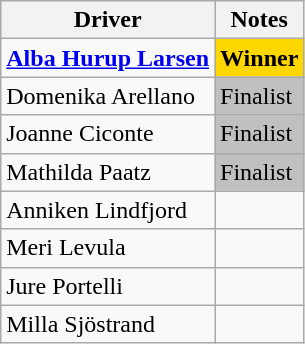<table class="wikitable">
<tr>
<th>Driver</th>
<th>Notes</th>
</tr>
<tr>
<td> <strong><a href='#'>Alba Hurup Larsen</a></strong></td>
<td style="background:gold"><strong>Winner</strong></td>
</tr>
<tr>
<td> Domenika Arellano</td>
<td style="background:silver">Finalist</td>
</tr>
<tr>
<td> Joanne Ciconte</td>
<td style="background:silver">Finalist</td>
</tr>
<tr>
<td> Mathilda Paatz</td>
<td style="background:silver">Finalist</td>
</tr>
<tr>
<td> Anniken Lindfjord</td>
<td></td>
</tr>
<tr>
<td> Meri Levula</td>
<td></td>
</tr>
<tr>
<td> Jure Portelli</td>
<td></td>
</tr>
<tr>
<td> Milla Sjöstrand</td>
<td></td>
</tr>
</table>
